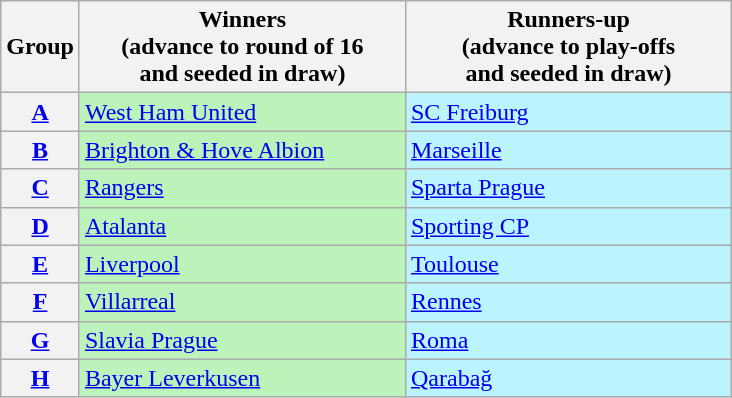<table class="wikitable" style="white-space:nowrap">
<tr>
<th>Group</th>
<th width=210>Winners<br>(advance to round of 16<br>and seeded in draw)</th>
<th width=210>Runners-up<br>(advance to  play-offs<br>and seeded in draw)</th>
</tr>
<tr>
<th><a href='#'>A</a></th>
<td bgcolor=#BBF3BB> <a href='#'>West Ham United</a></td>
<td bgcolor=#BBF3FF> <a href='#'>SC Freiburg</a></td>
</tr>
<tr>
<th><a href='#'>B</a></th>
<td bgcolor=#BBF3BB> <a href='#'>Brighton & Hove Albion</a></td>
<td bgcolor=#BBF3FF> <a href='#'>Marseille</a></td>
</tr>
<tr>
<th><a href='#'>C</a></th>
<td bgcolor=#BBF3BB> <a href='#'>Rangers</a></td>
<td bgcolor=#BBF3FF> <a href='#'>Sparta Prague</a></td>
</tr>
<tr>
<th><a href='#'>D</a></th>
<td bgcolor=#BBF3BB> <a href='#'>Atalanta</a></td>
<td bgcolor=#BBF3FF> <a href='#'>Sporting CP</a></td>
</tr>
<tr>
<th><a href='#'>E</a></th>
<td bgcolor=#BBF3BB> <a href='#'>Liverpool</a></td>
<td bgcolor=#BBF3FF> <a href='#'>Toulouse</a></td>
</tr>
<tr>
<th><a href='#'>F</a></th>
<td bgcolor=#BBF3BB> <a href='#'>Villarreal</a></td>
<td bgcolor=#BBF3FF> <a href='#'>Rennes</a></td>
</tr>
<tr>
<th><a href='#'>G</a></th>
<td bgcolor=#BBF3BB> <a href='#'>Slavia Prague</a></td>
<td bgcolor=#BBF3FF> <a href='#'>Roma</a></td>
</tr>
<tr>
<th><a href='#'>H</a></th>
<td bgcolor=#BBF3BB> <a href='#'>Bayer Leverkusen</a></td>
<td bgcolor=#BBF3FF> <a href='#'>Qarabağ</a></td>
</tr>
</table>
